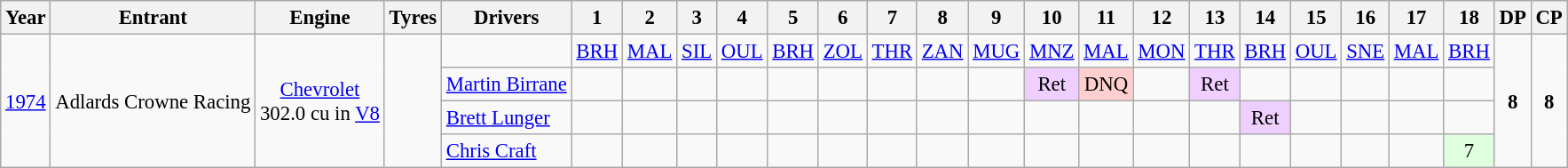<table class="wikitable" style="text-align:center; font-size:95%">
<tr>
<th>Year</th>
<th>Entrant</th>
<th>Engine</th>
<th>Tyres</th>
<th>Drivers</th>
<th>1</th>
<th>2</th>
<th>3</th>
<th>4</th>
<th>5</th>
<th>6</th>
<th>7</th>
<th>8</th>
<th>9</th>
<th>10</th>
<th>11</th>
<th>12</th>
<th>13</th>
<th>14</th>
<th>15</th>
<th>16</th>
<th>17</th>
<th>18</th>
<th>DP</th>
<th>CP</th>
</tr>
<tr>
<td rowspan="4"><a href='#'>1974</a></td>
<td rowspan="4">Adlards Crowne Racing</td>
<td rowspan="4"><a href='#'>Chevrolet</a> <br>302.0 cu in <a href='#'>V8</a></td>
<td rowspan="4"></td>
<td></td>
<td><a href='#'>BRH</a></td>
<td><a href='#'>MAL</a></td>
<td><a href='#'>SIL</a></td>
<td><a href='#'>OUL</a></td>
<td><a href='#'>BRH</a></td>
<td><a href='#'>ZOL</a></td>
<td><a href='#'>THR</a></td>
<td><a href='#'>ZAN</a></td>
<td><a href='#'>MUG</a></td>
<td><a href='#'>MNZ</a></td>
<td><a href='#'>MAL</a></td>
<td><a href='#'>MON</a></td>
<td><a href='#'>THR</a></td>
<td><a href='#'>BRH</a></td>
<td><a href='#'>OUL</a></td>
<td><a href='#'>SNE</a></td>
<td><a href='#'>MAL</a></td>
<td><a href='#'>BRH</a></td>
<td rowspan="4"><strong>8</strong></td>
<td rowspan="4"><strong>8</strong></td>
</tr>
<tr>
<td align="left"> <a href='#'>Martin Birrane</a></td>
<td></td>
<td></td>
<td></td>
<td></td>
<td></td>
<td></td>
<td></td>
<td></td>
<td></td>
<td style="background:#EFCFFF;">Ret</td>
<td style="background:#FFCFCF;">DNQ</td>
<td></td>
<td style="background:#EFCFFF;">Ret</td>
<td></td>
<td></td>
<td></td>
<td></td>
<td></td>
</tr>
<tr>
<td align="left"> <a href='#'>Brett Lunger</a></td>
<td></td>
<td></td>
<td></td>
<td></td>
<td></td>
<td></td>
<td></td>
<td></td>
<td></td>
<td></td>
<td></td>
<td></td>
<td></td>
<td style="background:#EFCFFF;">Ret</td>
<td></td>
<td></td>
<td></td>
<td></td>
</tr>
<tr>
<td align="left"> <a href='#'>Chris Craft</a></td>
<td></td>
<td></td>
<td></td>
<td></td>
<td></td>
<td></td>
<td></td>
<td></td>
<td></td>
<td></td>
<td></td>
<td></td>
<td></td>
<td></td>
<td></td>
<td></td>
<td></td>
<td style="background:#DFFFDF;">7</td>
</tr>
</table>
